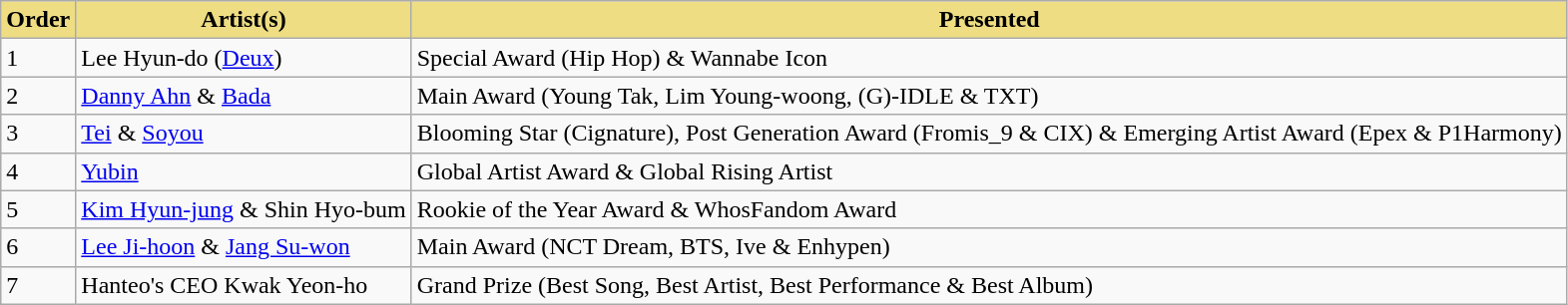<table class="wikitable">
<tr>
<th scope="col" style="background:#EEDD82">Order</th>
<th scope="col" style="background:#EEDD82">Artist(s)</th>
<th scope="col" style="background:#EEDD82">Presented</th>
</tr>
<tr>
<td>1</td>
<td>Lee Hyun-do (<a href='#'>Deux</a>)</td>
<td>Special Award (Hip Hop) & Wannabe Icon</td>
</tr>
<tr>
<td>2</td>
<td><a href='#'>Danny Ahn</a> & <a href='#'>Bada</a></td>
<td>Main Award (Young Tak, Lim Young-woong, (G)-IDLE & TXT)</td>
</tr>
<tr>
<td>3</td>
<td><a href='#'>Tei</a> & <a href='#'>Soyou</a></td>
<td>Blooming Star (Cignature), Post Generation Award (Fromis_9 & CIX) & Emerging Artist Award (Epex & P1Harmony)</td>
</tr>
<tr>
<td>4</td>
<td><a href='#'>Yubin</a></td>
<td>Global Artist Award & Global Rising Artist</td>
</tr>
<tr>
<td>5</td>
<td><a href='#'>Kim Hyun-jung</a> & Shin Hyo-bum</td>
<td>Rookie of the Year Award & WhosFandom Award</td>
</tr>
<tr>
<td>6</td>
<td><a href='#'>Lee Ji-hoon</a> & <a href='#'>Jang Su-won</a></td>
<td>Main Award (NCT Dream, BTS, Ive & Enhypen)</td>
</tr>
<tr>
<td>7</td>
<td>Hanteo's CEO Kwak Yeon-ho</td>
<td>Grand Prize (Best Song, Best Artist, Best Performance & Best Album)</td>
</tr>
</table>
